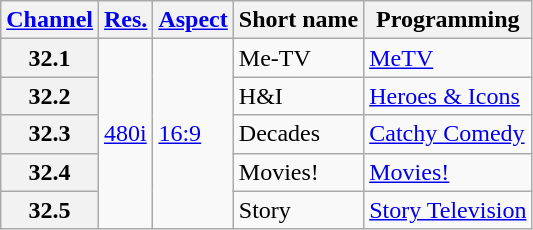<table class="wikitable">
<tr>
<th scope = "col"><a href='#'>Channel</a></th>
<th scope = "col"><a href='#'>Res.</a></th>
<th scope = "col"><a href='#'>Aspect</a></th>
<th scope = "col">Short name</th>
<th scope = "col">Programming</th>
</tr>
<tr>
<th scope = "row">32.1</th>
<td rowspan=5><a href='#'>480i</a></td>
<td rowspan=5><a href='#'>16:9</a></td>
<td>Me-TV</td>
<td><a href='#'>MeTV</a></td>
</tr>
<tr>
<th scope = "row">32.2</th>
<td>H&I</td>
<td><a href='#'>Heroes & Icons</a></td>
</tr>
<tr>
<th scope = "row">32.3</th>
<td>Decades</td>
<td><a href='#'>Catchy Comedy</a></td>
</tr>
<tr>
<th scope = "row">32.4</th>
<td>Movies!</td>
<td><a href='#'>Movies!</a></td>
</tr>
<tr>
<th scope = "row">32.5</th>
<td>Story</td>
<td><a href='#'>Story Television</a></td>
</tr>
</table>
